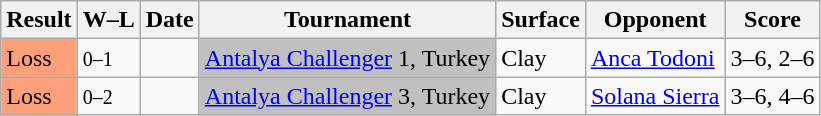<table class="sortable wikitable">
<tr>
<th>Result</th>
<th>W–L</th>
<th>Date</th>
<th>Tournament</th>
<th>Surface</th>
<th>Opponent</th>
<th class="unsortable">Score</th>
</tr>
<tr>
<td style="background:#ffa07a;">Loss</td>
<td><small>0–1</small></td>
<td><a href='#'></a></td>
<td bgcolor=silver><a href='#'>Antalya Challenger</a> 1, Turkey</td>
<td>Clay</td>
<td> <a href='#'>Anca Todoni</a></td>
<td>3–6, 2–6</td>
</tr>
<tr>
<td style="background:#ffa07a;">Loss</td>
<td><small>0–2</small></td>
<td><a href='#'></a></td>
<td bgcolor=silver><a href='#'>Antalya Challenger</a> 3, Turkey</td>
<td>Clay</td>
<td> <a href='#'>Solana Sierra</a></td>
<td>3–6, 4–6</td>
</tr>
</table>
